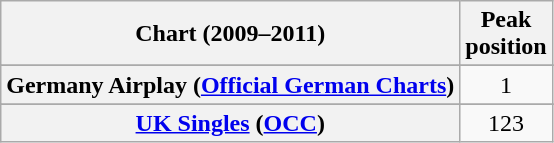<table class="wikitable sortable plainrowheaders" style="text-align:center">
<tr>
<th scope="col">Chart (2009–2011)</th>
<th scope="col">Peak<br>position</th>
</tr>
<tr>
</tr>
<tr>
</tr>
<tr>
</tr>
<tr>
<th scope="row">Germany Airplay (<a href='#'>Official German Charts</a>)</th>
<td>1</td>
</tr>
<tr>
</tr>
<tr>
</tr>
<tr>
</tr>
<tr>
</tr>
<tr>
<th scope="row"><a href='#'>UK Singles</a> (<a href='#'>OCC</a>)</th>
<td>123</td>
</tr>
</table>
